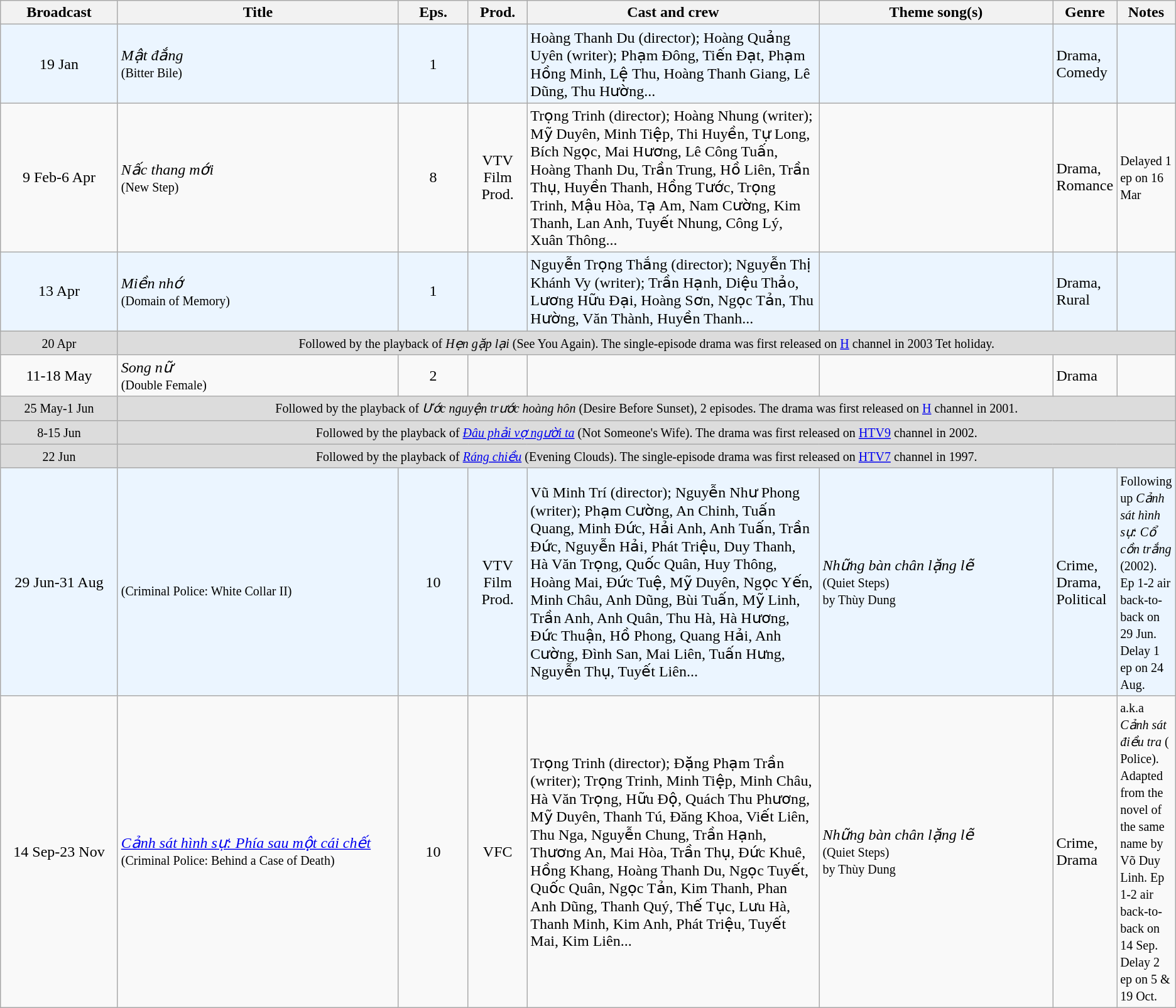<table class="wikitable sortable">
<tr>
<th style="width:10%;">Broadcast</th>
<th style="width:24%;">Title</th>
<th style="width:6%;">Eps.</th>
<th style="width:5%;">Prod.</th>
<th style="width:25%;">Cast and crew</th>
<th style="width:20%;">Theme song(s)</th>
<th style="width:5%;">Genre</th>
<th style="width:5%;">Notes</th>
</tr>
<tr ---- bgcolor="#ebf5ff">
<td style="text-align:center;">19 Jan <br></td>
<td><em>Mật đắng</em> <br><small>(Bitter Bile)</small></td>
<td style="text-align:center;">1</td>
<td style="text-align:center;"></td>
<td>Hoàng Thanh Du (director); Hoàng Quảng Uyên (writer); Phạm Đông, Tiến Đạt, Phạm Hồng Minh, Lệ Thu, Hoàng Thanh Giang, Lê Dũng, Thu Hường...</td>
<td></td>
<td>Drama, Comedy</td>
<td></td>
</tr>
<tr>
<td style="text-align:center;">9 Feb-6 Apr <br></td>
<td><em>Nấc thang mới</em> <br><small>(New Step)</small></td>
<td style="text-align:center;">8</td>
<td style="text-align:center;">VTV Film Prod.</td>
<td>Trọng Trinh (director); Hoàng Nhung (writer); Mỹ Duyên, Minh Tiệp, Thi Huyền, Tự Long, Bích Ngọc, Mai Hương, Lê Công Tuấn, Hoàng Thanh Du, Trần Trung, Hồ Liên, Trần Thụ, Huyền Thanh, Hồng Tước, Trọng Trinh, Mậu Hòa, Tạ Am, Nam Cường, Kim Thanh, Lan Anh, Tuyết Nhung, Công Lý, Xuân Thông...</td>
<td></td>
<td>Drama, Romance</td>
<td><small>Delayed 1 ep on 16 Mar</small></td>
</tr>
<tr ---- bgcolor="#ebf5ff">
<td style="text-align:center;">13 Apr <br></td>
<td><em>Miền nhớ</em> <br><small>(Domain of Memory)</small></td>
<td style="text-align:center;">1</td>
<td style="text-align:center;"></td>
<td>Nguyễn Trọng Thắng (director); Nguyễn Thị Khánh Vy (writer); Trần Hạnh, Diệu Thảo, Lương Hữu Đại, Hoàng Sơn, Ngọc Tản, Thu Hường, Văn Thành, Huyền Thanh...</td>
<td></td>
<td>Drama, Rural</td>
<td></td>
</tr>
<tr ---- bgcolor="#DCDCDC">
<td style="text-align:center;"><small>20 Apr</small></td>
<td colspan="7" align=center><small>Followed by the playback of <em>Hẹn gặp lại</em> (See You Again). The single-episode drama was first released on <a href='#'>H</a> channel in 2003 Tet holiday.</small></td>
</tr>
<tr>
<td style="text-align:center;">11-18 May</td>
<td><em>Song nữ</em><br><small>(Double Female)</small></td>
<td style="text-align:center;">2</td>
<td style="text-align:center;"></td>
<td></td>
<td></td>
<td>Drama</td>
<td></td>
</tr>
<tr ---- bgcolor="#DCDCDC">
<td style="text-align:center;"><small>25 May-1 Jun</small></td>
<td colspan="7" align=center><small>Followed by the playback of <em>Ước nguyện trước hoàng hôn</em> (Desire Before Sunset), 2 episodes. The drama was first released on <a href='#'>H</a> channel in 2001.</small></td>
</tr>
<tr ---- bgcolor="#DCDCDC">
<td style="text-align:center;"><small>8-15 Jun</small></td>
<td colspan="7" align=center><small>Followed by the playback of <em><a href='#'>Đâu phải vợ người ta</a></em> (Not Someone's Wife). The drama was first released on <a href='#'>HTV9</a> channel in 2002.</small></td>
</tr>
<tr ---- bgcolor="#DCDCDC">
<td style="text-align:center;"><small>22 Jun</small></td>
<td colspan="7" align=center><small>Followed by the playback of <em><a href='#'>Ráng chiều</a></em> (Evening Clouds). The single-episode drama was first released on <a href='#'>HTV7</a> channel in 1997.</small></td>
</tr>
<tr ---- bgcolor="#ebf5ff">
<td style="text-align:center;">29 Jun-31 Aug <br></td>
<td><em></em> <br><small>(Criminal Police: White Collar II)</small></td>
<td style="text-align:center;">10</td>
<td style="text-align:center;">VTV Film Prod.</td>
<td>Vũ Minh Trí (director); Nguyễn Như Phong (writer); Phạm Cường, An Chinh, Tuấn Quang, Minh Đức, Hải Anh, Anh Tuấn, Trần Đức, Nguyễn Hải, Phát Triệu, Duy Thanh, Hà Văn Trọng, Quốc Quân, Huy Thông, Hoàng Mai, Đức Tuệ, Mỹ Duyên, Ngọc Yến, Minh Châu, Anh Dũng, Bùi Tuấn, Mỹ Linh, Trần Anh, Anh Quân, Thu Hà, Hà Hương, Đức Thuận, Hồ Phong, Quang Hải, Anh Cường, Đình San, Mai Liên, Tuấn Hưng, Nguyễn Thụ, Tuyết Liên...</td>
<td><em>Những bàn chân lặng lẽ</em><br><small>(Quiet Steps)<br>by Thùy Dung</small></td>
<td>Crime, Drama, Political</td>
<td><small>Following up <em>Cảnh sát hình sự: Cổ cồn trắng</em> (2002). Ep 1-2 air back-to-back on 29 Jun. Delay 1 ep on 24 Aug.</small></td>
</tr>
<tr>
<td style="text-align:center;">14 Sep-23 Nov <br></td>
<td><em><a href='#'>Cảnh sát hình sự: Phía sau một cái chết</a></em> <br><small>(Criminal Police: Behind a Case of Death)</small></td>
<td style="text-align:center;">10</td>
<td style="text-align:center;">VFC</td>
<td>Trọng Trinh (director); Đặng Phạm Trần (writer); Trọng Trinh, Minh Tiệp, Minh Châu, Hà Văn Trọng, Hữu Độ, Quách Thu Phương, Mỹ Duyên, Thanh Tú, Đăng Khoa, Viết Liên, Thu Nga, Nguyễn Chung, Trần Hạnh, Thương An, Mai Hòa, Trần Thụ, Đức Khuê, Hồng Khang, Hoàng Thanh Du, Ngọc Tuyết, Quốc Quân, Ngọc Tản, Kim Thanh, Phan Anh Dũng, Thanh Quý, Thế Tục, Lưu Hà, Thanh Minh, Kim Anh, Phát Triệu, Tuyết Mai, Kim Liên...</td>
<td><em>Những bàn chân lặng lẽ</em><br><small>(Quiet Steps)<br>by Thùy Dung</small></td>
<td>Crime, Drama</td>
<td><small>a.k.a <em>Cảnh sát điều tra</em> ( Police).<br>Adapted from the novel of the same name by Võ Duy Linh. Ep 1-2 air back-to-back on 14 Sep. Delay 2 ep on 5 & 19 Oct.</small></td>
</tr>
</table>
